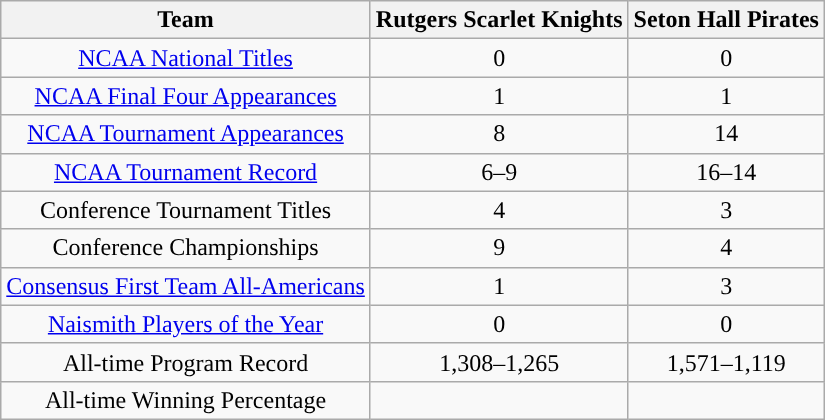<table class="wikitable" style="text-align:center;">
<tr>
<th>Team</th>
<th>Rutgers Scarlet Knights</th>
<th>Seton Hall Pirates</th>
</tr>
<tr>
<td><a href='#'>NCAA National Titles</a></td>
<td>0</td>
<td>0</td>
</tr>
<tr>
<td><a href='#'>NCAA Final Four Appearances</a></td>
<td>1</td>
<td>1</td>
</tr>
<tr>
<td><a href='#'>NCAA Tournament Appearances</a></td>
<td>8</td>
<td>14</td>
</tr>
<tr>
<td><a href='#'>NCAA Tournament Record</a></td>
<td>6–9</td>
<td>16–14</td>
</tr>
<tr>
<td>Conference Tournament Titles</td>
<td>4</td>
<td>3</td>
</tr>
<tr>
<td>Conference Championships</td>
<td>9</td>
<td>4</td>
</tr>
<tr>
<td><a href='#'>Consensus First Team All-Americans</a></td>
<td>1</td>
<td>3</td>
</tr>
<tr>
<td><a href='#'>Naismith Players of the Year</a></td>
<td>0</td>
<td>0</td>
</tr>
<tr>
<td>All-time Program Record</td>
<td>1,308–1,265</td>
<td>1,571–1,119</td>
</tr>
<tr>
<td>All-time Winning Percentage</td>
<td></td>
<td></td>
</tr>
</table>
